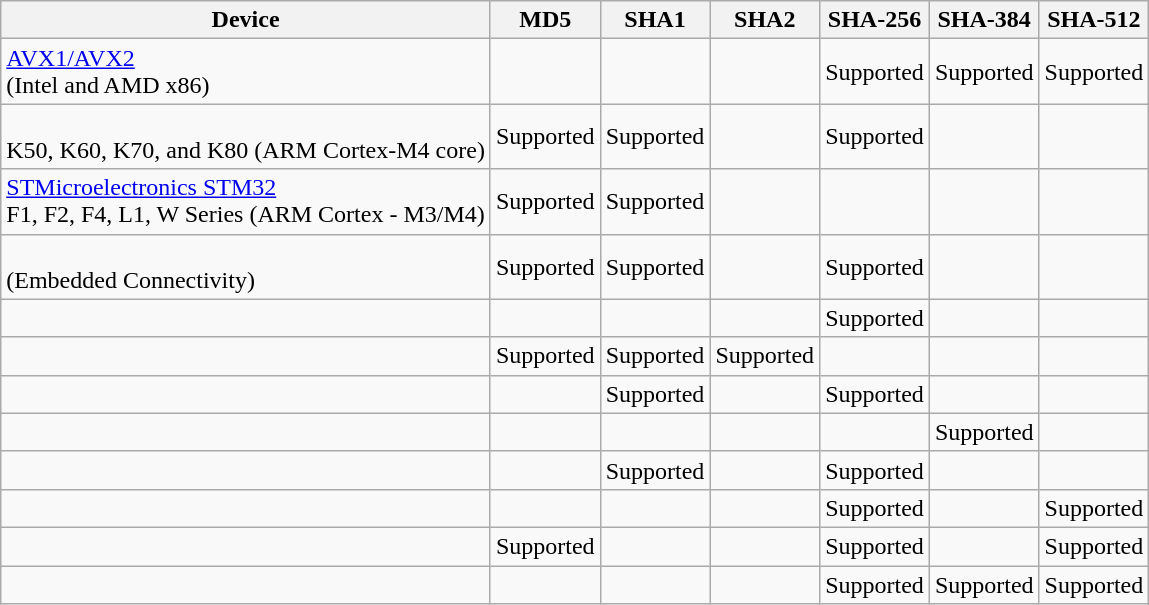<table class="wikitable">
<tr>
<th>Device</th>
<th>MD5</th>
<th>SHA1</th>
<th>SHA2</th>
<th>SHA-256</th>
<th>SHA-384</th>
<th>SHA-512</th>
</tr>
<tr>
<td><a href='#'>AVX1/AVX2</a><br>(Intel and AMD x86)</td>
<td></td>
<td></td>
<td></td>
<td>Supported</td>
<td>Supported</td>
<td>Supported</td>
</tr>
<tr>
<td><br>K50, K60, K70, and K80 (ARM Cortex-M4 core)</td>
<td>Supported</td>
<td>Supported</td>
<td></td>
<td>Supported</td>
<td></td>
<td></td>
</tr>
<tr>
<td><a href='#'>STMicroelectronics STM32</a><br>F1, F2, F4, L1, W Series (ARM Cortex - M3/M4)</td>
<td>Supported</td>
<td>Supported</td>
<td></td>
<td></td>
<td></td>
<td></td>
</tr>
<tr>
<td><br>(Embedded Connectivity)</td>
<td>Supported</td>
<td>Supported</td>
<td></td>
<td>Supported</td>
<td></td>
<td></td>
</tr>
<tr>
<td></td>
<td></td>
<td></td>
<td></td>
<td>Supported</td>
<td></td>
<td></td>
</tr>
<tr>
<td></td>
<td>Supported</td>
<td>Supported</td>
<td>Supported</td>
<td></td>
<td></td>
<td></td>
</tr>
<tr>
<td></td>
<td></td>
<td>Supported</td>
<td></td>
<td>Supported</td>
<td></td>
<td></td>
</tr>
<tr>
<td></td>
<td></td>
<td></td>
<td></td>
<td></td>
<td>Supported</td>
<td></td>
</tr>
<tr>
<td></td>
<td></td>
<td>Supported</td>
<td></td>
<td>Supported</td>
<td></td>
<td></td>
</tr>
<tr>
<td></td>
<td></td>
<td></td>
<td></td>
<td>Supported</td>
<td></td>
<td>Supported</td>
</tr>
<tr>
<td></td>
<td>Supported</td>
<td></td>
<td></td>
<td>Supported</td>
<td></td>
<td>Supported</td>
</tr>
<tr>
<td></td>
<td></td>
<td></td>
<td></td>
<td>Supported</td>
<td>Supported</td>
<td>Supported</td>
</tr>
</table>
